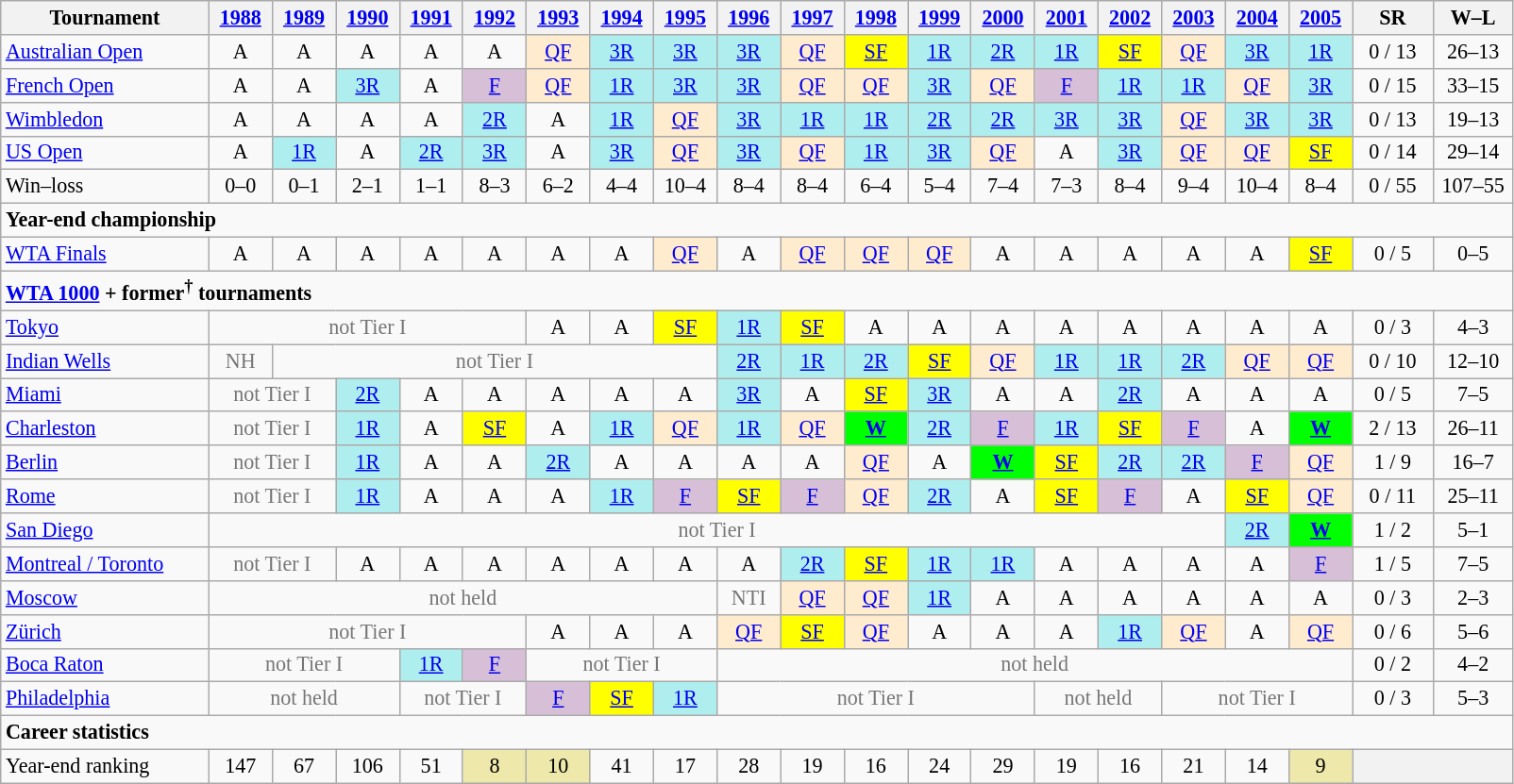<table class=wikitable style=text-align:center;font-size:92%>
<tr>
<th width=140>Tournament</th>
<th width=38><a href='#'>1988</a></th>
<th width=38><a href='#'>1989</a></th>
<th width=38><a href='#'>1990</a></th>
<th width=38><a href='#'>1991</a></th>
<th width=38><a href='#'>1992</a></th>
<th width=38><a href='#'>1993</a></th>
<th width=38><a href='#'>1994</a></th>
<th width=38><a href='#'>1995</a></th>
<th width=38><a href='#'>1996</a></th>
<th width=38><a href='#'>1997</a></th>
<th width=38><a href='#'>1998</a></th>
<th width=38><a href='#'>1999</a></th>
<th width=38><a href='#'>2000</a></th>
<th width=38><a href='#'>2001</a></th>
<th width=38><a href='#'>2002</a></th>
<th width=38><a href='#'>2003</a></th>
<th width=38><a href='#'>2004</a></th>
<th width=38><a href='#'>2005</a></th>
<th width=50>SR</th>
<th width=50>W–L</th>
</tr>
<tr>
<td align=left><a href='#'>Australian Open</a></td>
<td>A</td>
<td>A</td>
<td>A</td>
<td>A</td>
<td>A</td>
<td bgcolor=ffebcd><a href='#'>QF</a></td>
<td bgcolor=afeeee><a href='#'>3R</a></td>
<td bgcolor=afeeee><a href='#'>3R</a></td>
<td bgcolor=afeeee><a href='#'>3R</a></td>
<td bgcolor=ffebcd><a href='#'>QF</a></td>
<td bgcolor=yellow><a href='#'>SF</a></td>
<td bgcolor=afeeee><a href='#'>1R</a></td>
<td bgcolor=afeeee><a href='#'>2R</a></td>
<td bgcolor=afeeee><a href='#'>1R</a></td>
<td bgcolor=yellow><a href='#'>SF</a></td>
<td bgcolor=ffebcd><a href='#'>QF</a></td>
<td bgcolor=afeeee><a href='#'>3R</a></td>
<td bgcolor=afeeee><a href='#'>1R</a></td>
<td>0 / 13</td>
<td>26–13</td>
</tr>
<tr>
<td align=left><a href='#'>French Open</a></td>
<td>A</td>
<td>A</td>
<td bgcolor=afeeee><a href='#'>3R</a></td>
<td>A</td>
<td bgcolor=d8bfd8><a href='#'>F</a></td>
<td bgcolor=ffebcd><a href='#'>QF</a></td>
<td bgcolor=afeeee><a href='#'>1R</a></td>
<td bgcolor=afeeee><a href='#'>3R</a></td>
<td bgcolor=afeeee><a href='#'>3R</a></td>
<td bgcolor=ffebcd><a href='#'>QF</a></td>
<td bgcolor=ffebcd><a href='#'>QF</a></td>
<td bgcolor=afeeee><a href='#'>3R</a></td>
<td bgcolor=ffebcd><a href='#'>QF</a></td>
<td bgcolor=d8bfd8><a href='#'>F</a></td>
<td bgcolor=afeeee><a href='#'>1R</a></td>
<td bgcolor=afeeee><a href='#'>1R</a></td>
<td bgcolor=ffebcd><a href='#'>QF</a></td>
<td bgcolor=afeeee><a href='#'>3R</a></td>
<td>0 / 15</td>
<td>33–15</td>
</tr>
<tr>
<td align=left><a href='#'>Wimbledon</a></td>
<td>A</td>
<td>A</td>
<td>A</td>
<td>A</td>
<td bgcolor=afeeee><a href='#'>2R</a></td>
<td>A</td>
<td bgcolor=afeeee><a href='#'>1R</a></td>
<td bgcolor=ffebcd><a href='#'>QF</a></td>
<td bgcolor=afeeee><a href='#'>3R</a></td>
<td bgcolor=afeeee><a href='#'>1R</a></td>
<td bgcolor=afeeee><a href='#'>1R</a></td>
<td bgcolor=afeeee><a href='#'>2R</a></td>
<td bgcolor=afeeee><a href='#'>2R</a></td>
<td bgcolor=afeeee><a href='#'>3R</a></td>
<td bgcolor=afeeee><a href='#'>3R</a></td>
<td bgcolor=ffebcd><a href='#'>QF</a></td>
<td bgcolor=afeeee><a href='#'>3R</a></td>
<td bgcolor=afeeee><a href='#'>3R</a></td>
<td>0 / 13</td>
<td>19–13</td>
</tr>
<tr>
<td align=left><a href='#'>US Open</a></td>
<td>A</td>
<td bgcolor=afeeee><a href='#'>1R</a></td>
<td>A</td>
<td bgcolor=afeeee><a href='#'>2R</a></td>
<td bgcolor=afeeee><a href='#'>3R</a></td>
<td>A</td>
<td bgcolor=afeeee><a href='#'>3R</a></td>
<td bgcolor=ffebcd><a href='#'>QF</a></td>
<td bgcolor=afeeee><a href='#'>3R</a></td>
<td bgcolor=ffebcd><a href='#'>QF</a></td>
<td bgcolor=afeeee><a href='#'>1R</a></td>
<td bgcolor=afeeee><a href='#'>3R</a></td>
<td bgcolor=ffebcd><a href='#'>QF</a></td>
<td>A</td>
<td bgcolor=afeeee><a href='#'>3R</a></td>
<td bgcolor=ffebcd><a href='#'>QF</a></td>
<td bgcolor=ffebcd><a href='#'>QF</a></td>
<td bgcolor=yellow><a href='#'>SF</a></td>
<td>0 / 14</td>
<td>29–14</td>
</tr>
<tr>
<td align=left>Win–loss</td>
<td>0–0</td>
<td>0–1</td>
<td>2–1</td>
<td>1–1</td>
<td>8–3</td>
<td>6–2</td>
<td>4–4</td>
<td>10–4</td>
<td>8–4</td>
<td>8–4</td>
<td>6–4</td>
<td>5–4</td>
<td>7–4</td>
<td>7–3</td>
<td>8–4</td>
<td>9–4</td>
<td>10–4</td>
<td>8–4</td>
<td>0 / 55</td>
<td>107–55</td>
</tr>
<tr>
<td colspan="21" align="left"><strong>Year-end championship</strong></td>
</tr>
<tr>
<td align=left><a href='#'>WTA Finals</a></td>
<td>A</td>
<td>A</td>
<td>A</td>
<td>A</td>
<td>A</td>
<td>A</td>
<td>A</td>
<td bgcolor=ffebcd><a href='#'>QF</a></td>
<td>A</td>
<td bgcolor=ffebcd><a href='#'>QF</a></td>
<td bgcolor=ffebcd><a href='#'>QF</a></td>
<td bgcolor=ffebcd><a href='#'>QF</a></td>
<td>A</td>
<td>A</td>
<td>A</td>
<td>A</td>
<td>A</td>
<td bgcolor=yellow><a href='#'>SF</a></td>
<td>0 / 5</td>
<td>0–5</td>
</tr>
<tr>
<td colspan="21" align="left"><a href='#'><strong>WTA 1000</strong></a> <strong>+ former<sup>†</sup> tournaments</strong></td>
</tr>
<tr>
<td align=left><a href='#'>Tokyo</a></td>
<td colspan=5 style=color:#767676>not Tier I</td>
<td>A</td>
<td>A</td>
<td bgcolor=yellow><a href='#'>SF</a></td>
<td bgcolor=afeeee><a href='#'>1R</a></td>
<td bgcolor=yellow><a href='#'>SF</a></td>
<td>A</td>
<td>A</td>
<td>A</td>
<td>A</td>
<td>A</td>
<td>A</td>
<td>A</td>
<td>A</td>
<td>0 / 3</td>
<td>4–3</td>
</tr>
<tr>
<td align=left><a href='#'>Indian Wells</a></td>
<td colspan=1 style=color:#767676>NH</td>
<td colspan=7 style=color:#767676>not Tier I</td>
<td bgcolor=afeeee><a href='#'>2R</a></td>
<td bgcolor=afeeee><a href='#'>1R</a></td>
<td bgcolor=afeeee><a href='#'>2R</a></td>
<td bgcolor=yellow><a href='#'>SF</a></td>
<td bgcolor=ffebcd><a href='#'>QF</a></td>
<td bgcolor=afeeee><a href='#'>1R</a></td>
<td bgcolor=afeeee><a href='#'>1R</a></td>
<td bgcolor=afeeee><a href='#'>2R</a></td>
<td bgcolor=ffebcd><a href='#'>QF</a></td>
<td bgcolor=ffebcd><a href='#'>QF</a></td>
<td>0 / 10</td>
<td>12–10</td>
</tr>
<tr>
<td align=left><a href='#'>Miami</a></td>
<td colspan=2 style=color:#767676>not Tier I</td>
<td bgcolor=afeeee><a href='#'>2R</a></td>
<td>A</td>
<td>A</td>
<td>A</td>
<td>A</td>
<td>A</td>
<td bgcolor=afeeee><a href='#'>3R</a></td>
<td>A</td>
<td bgcolor=yellow><a href='#'>SF</a></td>
<td bgcolor=afeeee><a href='#'>3R</a></td>
<td>A</td>
<td>A</td>
<td bgcolor=afeeee><a href='#'>2R</a></td>
<td>A</td>
<td>A</td>
<td>A</td>
<td>0 / 5</td>
<td>7–5</td>
</tr>
<tr>
<td align=left><a href='#'>Charleston</a></td>
<td colspan=2 style=color:#767676>not Tier I</td>
<td bgcolor=afeeee><a href='#'>1R</a></td>
<td>A</td>
<td bgcolor=yellow><a href='#'>SF</a></td>
<td>A</td>
<td bgcolor=afeeee><a href='#'>1R</a></td>
<td bgcolor=ffebcd><a href='#'>QF</a></td>
<td bgcolor=afeeee><a href='#'>1R</a></td>
<td bgcolor=ffebcd><a href='#'>QF</a></td>
<td bgcolor=lime><strong><a href='#'>W</a></strong></td>
<td bgcolor=afeeee><a href='#'>2R</a></td>
<td bgcolor=d8bfd8><a href='#'>F</a></td>
<td bgcolor=afeeee><a href='#'>1R</a></td>
<td bgcolor=yellow><a href='#'>SF</a></td>
<td bgcolor=d8bfd8><a href='#'>F</a></td>
<td>A</td>
<td bgcolor=lime><strong><a href='#'>W</a></strong></td>
<td>2 / 13</td>
<td>26–11</td>
</tr>
<tr>
<td align=left><a href='#'>Berlin</a></td>
<td colspan=2 style=color:#767676>not Tier I</td>
<td bgcolor=afeeee><a href='#'>1R</a></td>
<td>A</td>
<td>A</td>
<td bgcolor=afeeee><a href='#'>2R</a></td>
<td>A</td>
<td>A</td>
<td>A</td>
<td>A</td>
<td bgcolor=ffebcd><a href='#'>QF</a></td>
<td>A</td>
<td bgcolor=lime><strong><a href='#'>W</a></strong></td>
<td bgcolor=yellow><a href='#'>SF</a></td>
<td bgcolor=afeeee><a href='#'>2R</a></td>
<td bgcolor=afeeee><a href='#'>2R</a></td>
<td bgcolor=d8bfd8><a href='#'>F</a></td>
<td bgcolor=ffebcd><a href='#'>QF</a></td>
<td>1 / 9</td>
<td>16–7</td>
</tr>
<tr>
<td align=left><a href='#'>Rome</a></td>
<td colspan=2 style=color:#767676>not Tier I</td>
<td bgcolor=afeeee><a href='#'>1R</a></td>
<td>A</td>
<td>A</td>
<td>A</td>
<td bgcolor=afeeee><a href='#'>1R</a></td>
<td bgcolor=d8bfd8><a href='#'>F</a></td>
<td bgcolor=yellow><a href='#'>SF</a></td>
<td bgcolor=d8bfd8><a href='#'>F</a></td>
<td bgcolor=ffebcd><a href='#'>QF</a></td>
<td bgcolor=afeeee><a href='#'>2R</a></td>
<td>A</td>
<td bgcolor=yellow><a href='#'>SF</a></td>
<td bgcolor=d8bfd8><a href='#'>F</a></td>
<td>A</td>
<td bgcolor=yellow><a href='#'>SF</a></td>
<td bgcolor=ffebcd><a href='#'>QF</a></td>
<td>0 / 11</td>
<td>25–11</td>
</tr>
<tr>
<td align=left><a href='#'>San Diego</a></td>
<td colspan=16 style=color:#767676>not Tier I</td>
<td bgcolor=afeeee><a href='#'>2R</a></td>
<td bgcolor=lime><strong><a href='#'>W</a></strong></td>
<td>1 / 2</td>
<td>5–1</td>
</tr>
<tr>
<td align=left><a href='#'>Montreal / Toronto</a></td>
<td colspan=2 style=color:#767676>not Tier I</td>
<td>A</td>
<td>A</td>
<td>A</td>
<td>A</td>
<td>A</td>
<td>A</td>
<td>A</td>
<td bgcolor=afeeee><a href='#'>2R</a></td>
<td bgcolor=yellow><a href='#'>SF</a></td>
<td bgcolor=afeeee><a href='#'>1R</a></td>
<td bgcolor=afeeee><a href='#'>1R</a></td>
<td>A</td>
<td>A</td>
<td>A</td>
<td>A</td>
<td bgcolor=d8bfd8><a href='#'>F</a></td>
<td>1 / 5</td>
<td>7–5</td>
</tr>
<tr>
<td align=left><a href='#'>Moscow</a></td>
<td colspan=8 style=color:#767676>not held</td>
<td colspan=1 style=color:#767676>NTI</td>
<td bgcolor=ffebcd><a href='#'>QF</a></td>
<td bgcolor=ffebcd><a href='#'>QF</a></td>
<td bgcolor=afeeee><a href='#'>1R</a></td>
<td>A</td>
<td>A</td>
<td>A</td>
<td>A</td>
<td>A</td>
<td>A</td>
<td>0 / 3</td>
<td>2–3</td>
</tr>
<tr>
<td align=left><a href='#'>Zürich</a></td>
<td colspan=5 style=color:#767676>not Tier I</td>
<td>A</td>
<td>A</td>
<td>A</td>
<td bgcolor=ffebcd><a href='#'>QF</a></td>
<td bgcolor=yellow><a href='#'>SF</a></td>
<td bgcolor=ffebcd><a href='#'>QF</a></td>
<td>A</td>
<td>A</td>
<td>A</td>
<td bgcolor=afeeee><a href='#'>1R</a></td>
<td bgcolor=ffebcd><a href='#'>QF</a></td>
<td>A</td>
<td bgcolor=ffebcd><a href='#'>QF</a></td>
<td>0 / 6</td>
<td>5–6</td>
</tr>
<tr>
<td align=left><a href='#'>Boca Raton</a></td>
<td colspan=3 style=color:#767676>not Tier I</td>
<td bgcolor=afeeee><a href='#'>1R</a></td>
<td bgcolor=d8bfd8><a href='#'>F</a></td>
<td colspan=3 style=color:#767676>not Tier I</td>
<td colspan=10 style=color:#767676>not held</td>
<td>0 / 2</td>
<td>4–2</td>
</tr>
<tr>
<td align=left><a href='#'>Philadelphia</a></td>
<td colspan=3 style=color:#767676>not held</td>
<td colspan=2 style=color:#767676>not Tier I</td>
<td bgcolor=d8bfd8><a href='#'>F</a></td>
<td bgcolor=yellow><a href='#'>SF</a></td>
<td bgcolor=afeeee><a href='#'>1R</a></td>
<td colspan=5 style=color:#767676>not Tier I</td>
<td colspan=2 style=color:#767676>not held</td>
<td colspan=3 style=color:#767676>not Tier I</td>
<td>0 / 3</td>
<td>5–3</td>
</tr>
<tr>
<td colspan="21" align="left"><strong>Career statistics</strong></td>
</tr>
<tr>
<td align=left>Year-end ranking</td>
<td>147</td>
<td>67</td>
<td>106</td>
<td>51</td>
<td bgcolor=eee8aa>8</td>
<td bgcolor=eee8aa>10</td>
<td>41</td>
<td>17</td>
<td>28</td>
<td>19</td>
<td>16</td>
<td>24</td>
<td>29</td>
<td>19</td>
<td>16</td>
<td>21</td>
<td>14</td>
<td bgcolor=eee8aa>9</td>
<th colspan=2></th>
</tr>
</table>
